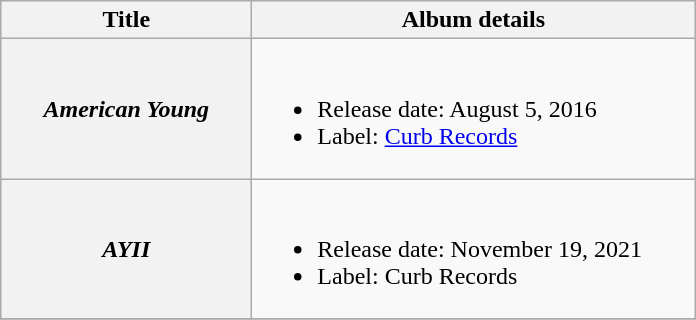<table class="wikitable plainrowheaders">
<tr>
<th style="width:10em;">Title</th>
<th style="width:18em;">Album details</th>
</tr>
<tr>
<th scope="row"><em>American Young</em></th>
<td><br><ul><li>Release date: August 5, 2016</li><li>Label: <a href='#'>Curb Records</a></li></ul></td>
</tr>
<tr>
<th scope="row"><em>AYII</em></th>
<td><br><ul><li>Release date: November 19, 2021</li><li>Label: Curb Records</li></ul></td>
</tr>
<tr>
</tr>
</table>
